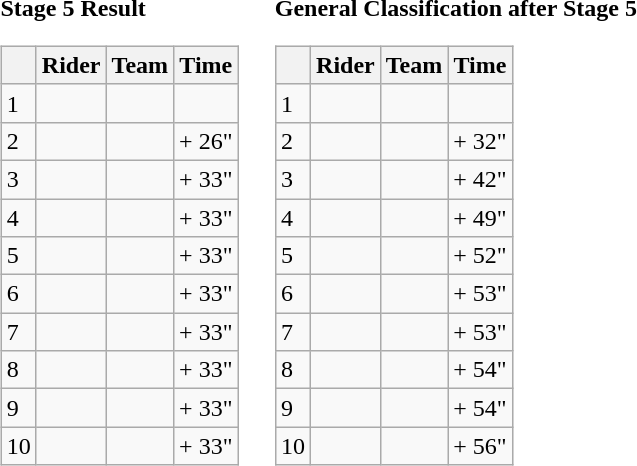<table>
<tr>
<td><strong>Stage 5 Result</strong><br><table class="wikitable">
<tr>
<th></th>
<th>Rider</th>
<th>Team</th>
<th>Time</th>
</tr>
<tr>
<td>1</td>
<td></td>
<td></td>
<td align="right"></td>
</tr>
<tr>
<td>2</td>
<td></td>
<td></td>
<td align="right">+ 26"</td>
</tr>
<tr>
<td>3</td>
<td> </td>
<td></td>
<td align="right">+ 33"</td>
</tr>
<tr>
<td>4</td>
<td></td>
<td></td>
<td align="right">+ 33"</td>
</tr>
<tr>
<td>5</td>
<td></td>
<td></td>
<td align="right">+ 33"</td>
</tr>
<tr>
<td>6</td>
<td></td>
<td></td>
<td align="right">+ 33"</td>
</tr>
<tr>
<td>7</td>
<td></td>
<td></td>
<td align="right">+ 33"</td>
</tr>
<tr>
<td>8</td>
<td></td>
<td></td>
<td align="right">+ 33"</td>
</tr>
<tr>
<td>9</td>
<td></td>
<td></td>
<td align="right">+ 33"</td>
</tr>
<tr>
<td>10</td>
<td></td>
<td></td>
<td align="right">+ 33"</td>
</tr>
</table>
</td>
<td></td>
<td><strong>General Classification after Stage 5</strong><br><table class="wikitable">
<tr>
<th></th>
<th>Rider</th>
<th>Team</th>
<th>Time</th>
</tr>
<tr>
<td>1</td>
<td> </td>
<td></td>
<td align="right"></td>
</tr>
<tr>
<td>2</td>
<td> </td>
<td></td>
<td align="right">+ 32"</td>
</tr>
<tr>
<td>3</td>
<td></td>
<td></td>
<td align="right">+ 42"</td>
</tr>
<tr>
<td>4</td>
<td></td>
<td></td>
<td align="right">+ 49"</td>
</tr>
<tr>
<td>5</td>
<td></td>
<td></td>
<td align="right">+ 52"</td>
</tr>
<tr>
<td>6</td>
<td></td>
<td></td>
<td align="right">+ 53"</td>
</tr>
<tr>
<td>7</td>
<td></td>
<td></td>
<td align="right">+ 53"</td>
</tr>
<tr>
<td>8</td>
<td></td>
<td></td>
<td align="right">+ 54"</td>
</tr>
<tr>
<td>9</td>
<td></td>
<td></td>
<td align="right">+ 54"</td>
</tr>
<tr>
<td>10</td>
<td></td>
<td></td>
<td align="right">+ 56"</td>
</tr>
</table>
</td>
</tr>
</table>
